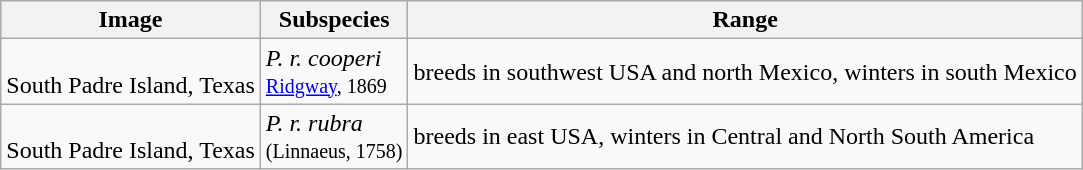<table class="wikitable">
<tr>
<th>Image</th>
<th>Subspecies</th>
<th>Range</th>
</tr>
<tr>
<td><br>South Padre Island, Texas</td>
<td><em>P. r. cooperi</em><br><small><a href='#'>Ridgway</a>, 1869</small></td>
<td>breeds in southwest USA and north Mexico, winters in south Mexico</td>
</tr>
<tr>
<td><br>South Padre Island, Texas</td>
<td><em>P. r. rubra</em><br><small>(Linnaeus, 1758)</small></td>
<td>breeds in east USA, winters in Central and North South America</td>
</tr>
</table>
